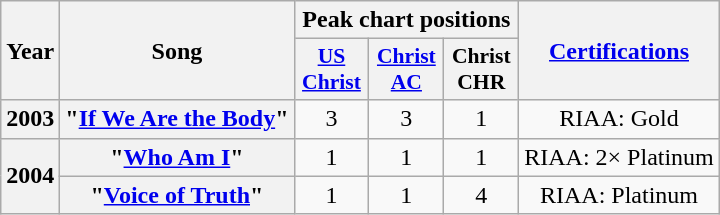<table class="wikitable plainrowheaders" style="text-align:center;">
<tr>
<th scope="col" rowspan="2">Year</th>
<th scope="col" rowspan="2">Song</th>
<th scope="col" colspan="3">Peak chart positions</th>
<th scope="col" rowspan="2"><a href='#'>Certifications</a><br></th>
</tr>
<tr>
<th style="width:3em; font-size:90%"><a href='#'>US Christ</a><br></th>
<th style="width:3em; font-size:90%"><a href='#'>Christ AC</a><br></th>
<th style="width:3em; font-size:90%">Christ CHR<br></th>
</tr>
<tr>
<th scope="row">2003</th>
<th scope="row">"<a href='#'>If We Are the Body</a>"</th>
<td>3</td>
<td>3</td>
<td>1</td>
<td scope="row">RIAA: Gold</td>
</tr>
<tr>
<th scope="row" rowspan="2">2004</th>
<th scope="row">"<a href='#'>Who Am I</a>"</th>
<td>1</td>
<td>1</td>
<td>1</td>
<td scope="row">RIAA: 2× Platinum</td>
</tr>
<tr>
<th scope="row">"<a href='#'>Voice of Truth</a>"</th>
<td>1</td>
<td>1</td>
<td>4</td>
<td scope="row">RIAA: Platinum</td>
</tr>
</table>
